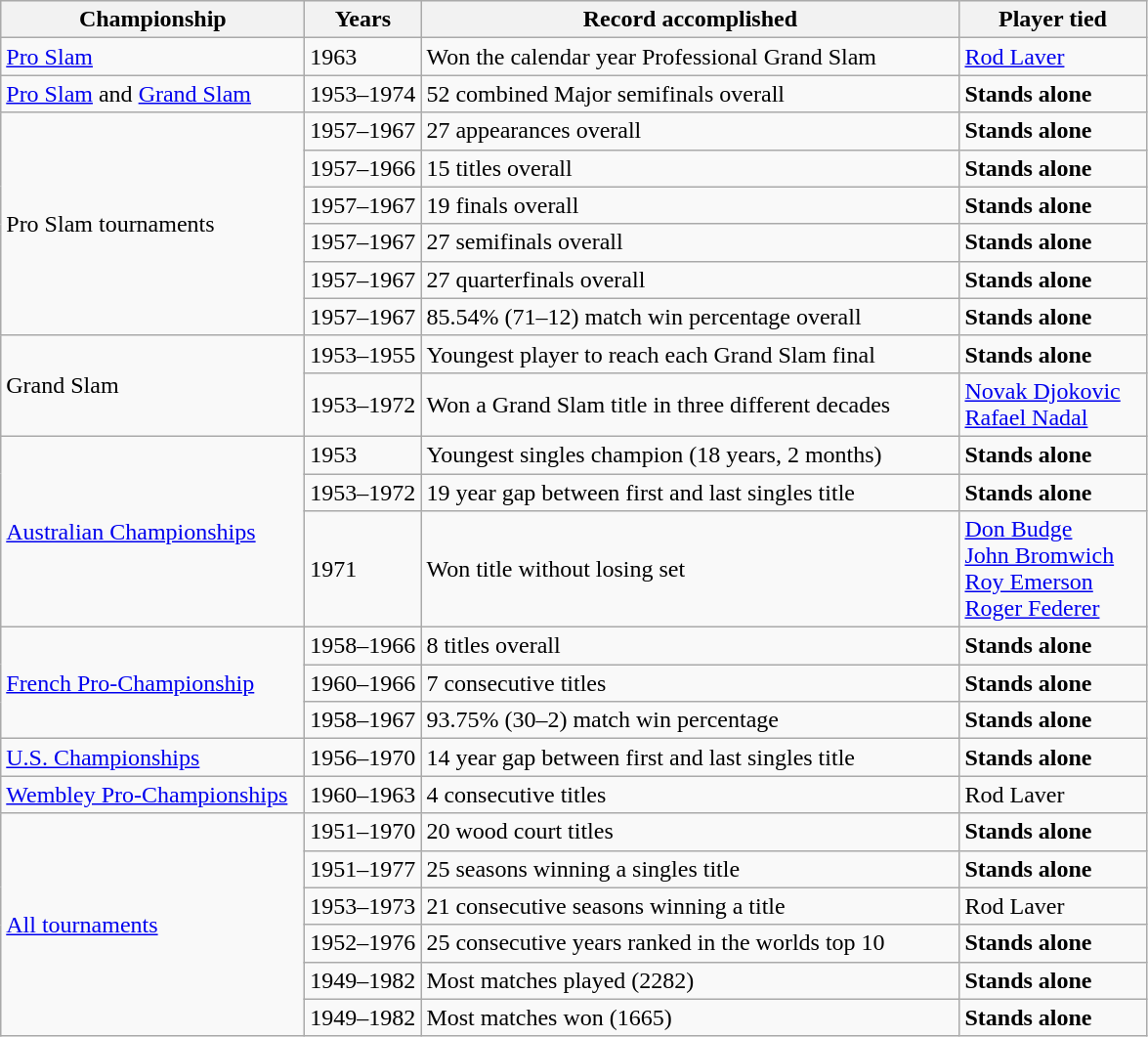<table class=wikitable>
<tr style="background:#efefef;">
<th width="200">Championship</th>
<th>Years</th>
<th style="width:360px;">Record accomplished</th>
<th width="120">Player tied</th>
</tr>
<tr>
<td><a href='#'>Pro Slam</a></td>
<td>1963</td>
<td>Won the calendar year Professional Grand Slam</td>
<td><a href='#'>Rod Laver</a></td>
</tr>
<tr>
<td rowspan="1"><a href='#'>Pro Slam</a> and <a href='#'>Grand Slam</a></td>
<td>1953–1974</td>
<td>52 combined Major semifinals overall</td>
<td><strong>Stands alone</strong></td>
</tr>
<tr>
<td rowspan="6">Pro Slam tournaments</td>
<td>1957–1967</td>
<td>27 appearances overall</td>
<td><strong>Stands alone</strong></td>
</tr>
<tr>
<td>1957–1966</td>
<td>15 titles overall </td>
<td><strong>Stands alone</strong></td>
</tr>
<tr>
<td>1957–1967</td>
<td>19 finals overall</td>
<td><strong>Stands alone</strong></td>
</tr>
<tr>
<td>1957–1967</td>
<td>27 semifinals overall</td>
<td><strong>Stands alone</strong></td>
</tr>
<tr>
<td>1957–1967</td>
<td>27 quarterfinals overall</td>
<td><strong>Stands alone</strong></td>
</tr>
<tr>
<td>1957–1967</td>
<td>85.54% (71–12) match win percentage overall</td>
<td><strong>Stands alone</strong></td>
</tr>
<tr>
<td rowspan="2">Grand Slam</td>
<td>1953–1955</td>
<td>Youngest player to reach each Grand Slam final</td>
<td><strong>Stands alone</strong></td>
</tr>
<tr>
<td>1953–1972</td>
<td>Won a Grand Slam title in three different decades</td>
<td><a href='#'>Novak Djokovic</a> <a href='#'>Rafael Nadal</a></td>
</tr>
<tr>
<td rowspan="3"><a href='#'>Australian Championships</a></td>
<td>1953</td>
<td>Youngest singles champion (18 years, 2 months)</td>
<td><strong>Stands alone</strong></td>
</tr>
<tr>
<td>1953–1972</td>
<td>19 year gap between first and last singles title </td>
<td><strong>Stands alone</strong> </td>
</tr>
<tr>
<td>1971</td>
<td>Won title without losing set </td>
<td><a href='#'>Don Budge</a><br><a href='#'>John Bromwich</a><br><a href='#'>Roy Emerson</a><br><a href='#'>Roger Federer</a></td>
</tr>
<tr>
<td rowspan="3"><a href='#'>French Pro-Championship</a></td>
<td>1958–1966</td>
<td>8 titles overall</td>
<td><strong>Stands alone</strong></td>
</tr>
<tr>
<td>1960–1966</td>
<td>7 consecutive titles </td>
<td><strong>Stands alone</strong></td>
</tr>
<tr>
<td>1958–1967</td>
<td>93.75% (30–2) match win percentage</td>
<td><strong>Stands alone</strong></td>
</tr>
<tr>
<td><a href='#'>U.S. Championships</a></td>
<td>1956–1970</td>
<td>14 year gap between first and last singles title </td>
<td><strong>Stands alone</strong></td>
</tr>
<tr>
<td><a href='#'>Wembley Pro-Championships</a></td>
<td>1960–1963</td>
<td>4 consecutive titles</td>
<td>Rod Laver</td>
</tr>
<tr>
<td rowspan="6"><a href='#'>All tournaments</a></td>
<td>1951–1970</td>
<td>20 wood court titles</td>
<td><strong>Stands alone</strong></td>
</tr>
<tr>
<td>1951–1977</td>
<td>25 seasons winning a singles title</td>
<td><strong>Stands alone</strong></td>
</tr>
<tr>
<td>1953–1973</td>
<td>21 consecutive seasons winning a title</td>
<td>Rod Laver</td>
</tr>
<tr>
<td>1952–1976</td>
<td>25 consecutive years ranked in the worlds top 10 </td>
<td><strong>Stands alone</strong></td>
</tr>
<tr>
<td>1949–1982</td>
<td>Most matches played (2282)</td>
<td><strong>Stands alone</strong></td>
</tr>
<tr>
<td>1949–1982</td>
<td>Most matches won (1665)</td>
<td><strong>Stands alone</strong></td>
</tr>
</table>
